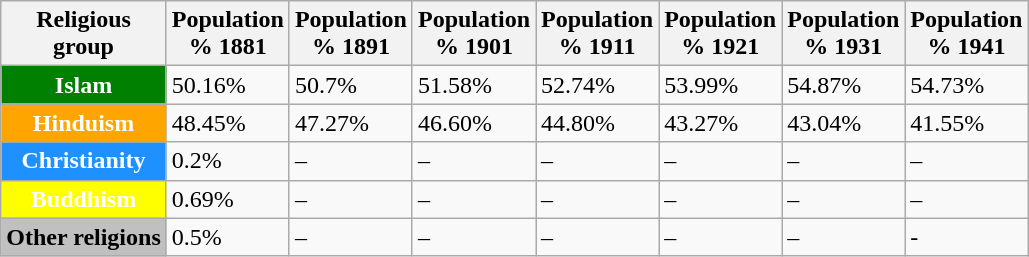<table class="wikitable sortable">
<tr style="text-align: left;">
<th>Religious<br>group</th>
<th>Population <br>% 1881</th>
<th>Population <br>% 1891</th>
<th>Population <br>% 1901</th>
<th>Population <br>% 1911</th>
<th>Population <br>% 1921</th>
<th>Population <br>% 1931</th>
<th>Population <br>% 1941</th>
</tr>
<tr>
<th style="background: green; color: white;">Islam</th>
<td>50.16%</td>
<td>50.7%</td>
<td>51.58%</td>
<td>52.74%</td>
<td>53.99%</td>
<td>54.87%</td>
<td>54.73%</td>
</tr>
<tr>
<th style="background: Orange; color: white;">Hinduism</th>
<td>48.45%</td>
<td>47.27%</td>
<td>46.60%</td>
<td>44.80%</td>
<td>43.27%</td>
<td>43.04%</td>
<td>41.55%</td>
</tr>
<tr>
<th style="background: DodgerBlue; color: white;">Christianity</th>
<td>0.2%</td>
<td>–</td>
<td>–</td>
<td>–</td>
<td>–</td>
<td>–</td>
<td>–</td>
</tr>
<tr>
<th style="background: Yellow; color: white;">Buddhism</th>
<td>0.69%</td>
<td>–</td>
<td>–</td>
<td>–</td>
<td>–</td>
<td>–</td>
<td>–</td>
</tr>
<tr>
<th style="background: Silver;">Other religions</th>
<td>0.5%</td>
<td>–</td>
<td>–</td>
<td>–</td>
<td>–</td>
<td>–</td>
<td>-</td>
</tr>
</table>
